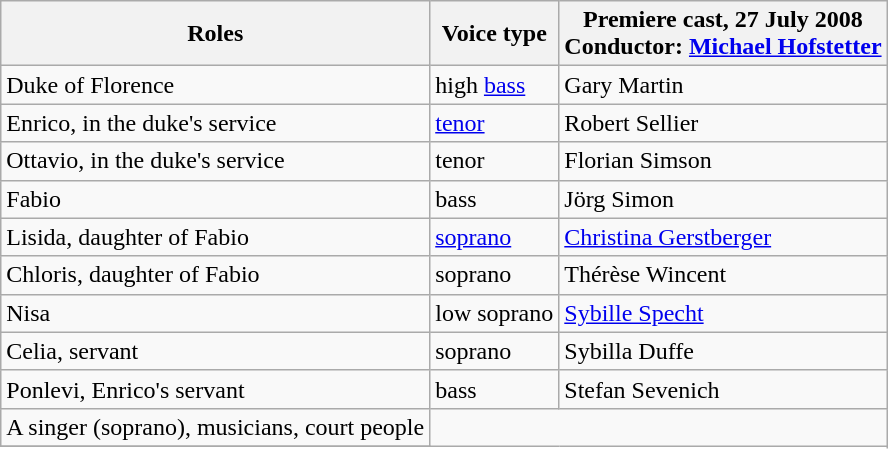<table class="wikitable">
<tr>
<th>Roles</th>
<th>Voice type</th>
<th>Premiere cast, 27 July 2008<br>Conductor: <a href='#'>Michael Hofstetter</a></th>
</tr>
<tr>
<td>Duke of Florence</td>
<td>high <a href='#'>bass</a></td>
<td>Gary Martin</td>
</tr>
<tr>
<td>Enrico, in the duke's service</td>
<td><a href='#'>tenor</a></td>
<td>Robert Sellier</td>
</tr>
<tr>
<td>Ottavio, in the duke's service</td>
<td>tenor</td>
<td>Florian Simson</td>
</tr>
<tr>
<td>Fabio</td>
<td>bass</td>
<td>Jörg Simon</td>
</tr>
<tr>
<td>Lisida, daughter of Fabio</td>
<td><a href='#'>soprano</a></td>
<td><a href='#'>Christina Gerstberger</a></td>
</tr>
<tr>
<td>Chloris, daughter of Fabio</td>
<td>soprano</td>
<td>Thérèse Wincent</td>
</tr>
<tr>
<td>Nisa</td>
<td>low soprano</td>
<td><a href='#'>Sybille Specht</a></td>
</tr>
<tr>
<td>Celia, servant</td>
<td>soprano</td>
<td>Sybilla Duffe</td>
</tr>
<tr>
<td>Ponlevi, Enrico's servant</td>
<td>bass</td>
<td>Stefan Sevenich</td>
</tr>
<tr>
<td>A singer (soprano), musicians, court people</td>
</tr>
<tr>
</tr>
</table>
